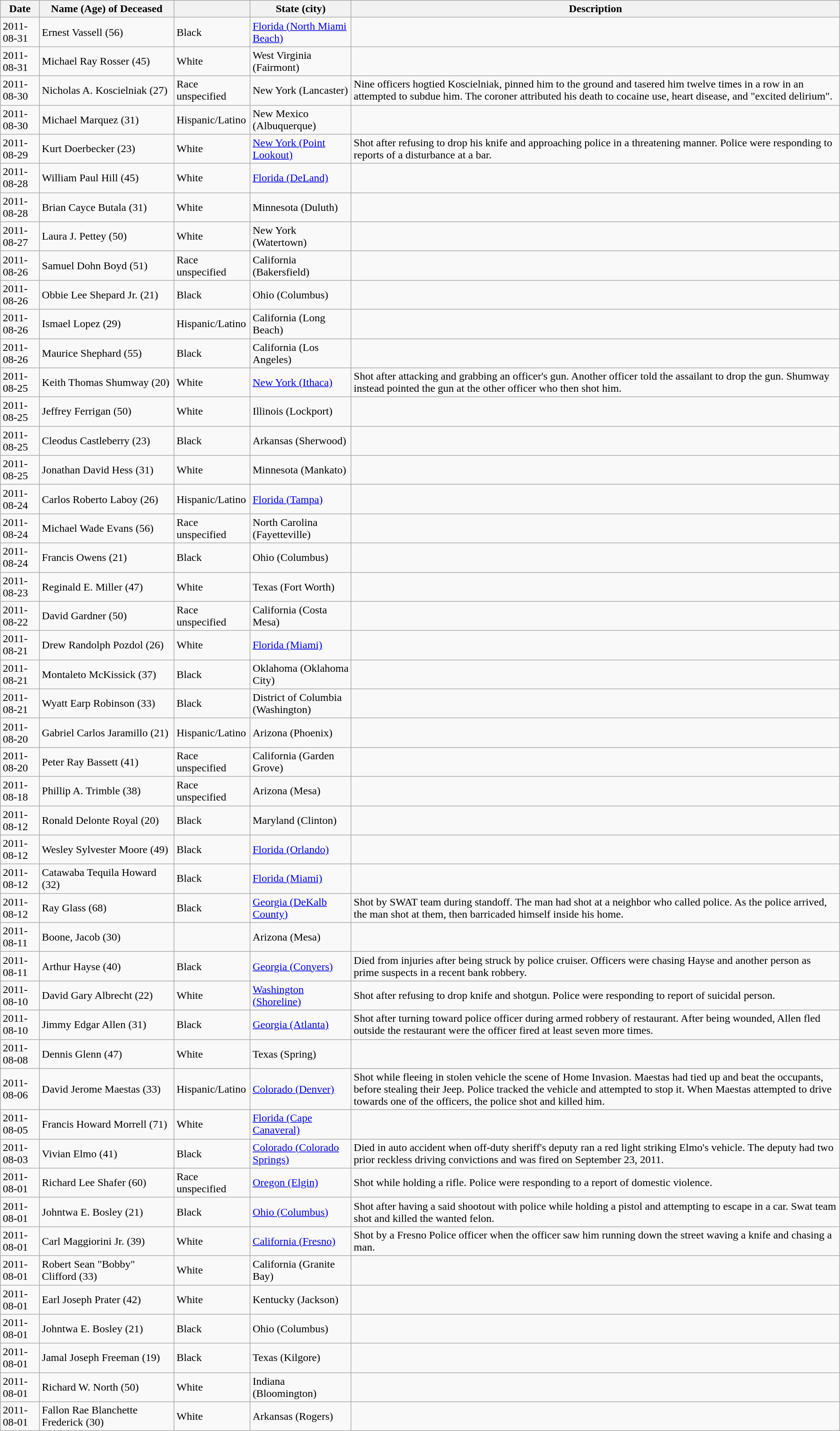<table class="wikitable sortable" id="killed">
<tr>
<th>Date</th>
<th nowrap>Name (Age) of Deceased</th>
<th></th>
<th>State (city)</th>
<th>Description</th>
</tr>
<tr>
<td>2011-08-31</td>
<td>Ernest Vassell (56)</td>
<td>Black</td>
<td><a href='#'>Florida (North Miami Beach)</a></td>
<td></td>
</tr>
<tr>
<td>2011-08-31</td>
<td>Michael Ray Rosser (45)</td>
<td>White</td>
<td>West Virginia (Fairmont)</td>
<td></td>
</tr>
<tr>
<td>2011-08-30</td>
<td>Nicholas A. Koscielniak (27)</td>
<td>Race unspecified</td>
<td>New York (Lancaster)</td>
<td>Nine officers hogtied Koscielniak, pinned him to the ground and tasered him twelve times in a row in an attempted to subdue him. The coroner attributed his death to cocaine use, heart disease, and "excited delirium".</td>
</tr>
<tr>
<td>2011-08-30</td>
<td>Michael Marquez (31)</td>
<td>Hispanic/Latino</td>
<td>New Mexico (Albuquerque)</td>
<td></td>
</tr>
<tr>
<td>2011-08-29</td>
<td>Kurt Doerbecker (23)</td>
<td>White</td>
<td><a href='#'>New York (Point Lookout)</a></td>
<td>Shot after refusing to drop his knife and approaching police in a threatening manner. Police were responding to reports of a disturbance at a bar.</td>
</tr>
<tr>
<td>2011-08-28</td>
<td>William Paul Hill (45)</td>
<td>White</td>
<td><a href='#'>Florida (DeLand)</a></td>
<td></td>
</tr>
<tr>
<td>2011-08-28</td>
<td>Brian Cayce Butala (31)</td>
<td>White</td>
<td>Minnesota (Duluth)</td>
<td></td>
</tr>
<tr>
<td>2011-08-27</td>
<td>Laura J. Pettey (50)</td>
<td>White</td>
<td>New York (Watertown)</td>
<td></td>
</tr>
<tr>
<td>2011-08-26</td>
<td>Samuel Dohn Boyd (51)</td>
<td>Race unspecified</td>
<td>California (Bakersfield)</td>
<td></td>
</tr>
<tr>
<td>2011-08-26</td>
<td>Obbie Lee Shepard Jr. (21)</td>
<td>Black</td>
<td>Ohio (Columbus)</td>
<td></td>
</tr>
<tr>
<td>2011-08-26</td>
<td>Ismael Lopez (29)</td>
<td>Hispanic/Latino</td>
<td>California (Long Beach)</td>
<td></td>
</tr>
<tr>
<td>2011-08-26</td>
<td>Maurice Shephard (55)</td>
<td>Black</td>
<td>California (Los Angeles)</td>
<td></td>
</tr>
<tr>
<td>2011-08-25</td>
<td>Keith Thomas Shumway (20)</td>
<td>White</td>
<td><a href='#'>New York (Ithaca)</a></td>
<td>Shot after attacking and grabbing an officer's gun. Another officer told the assailant to drop the gun. Shumway instead pointed the gun at the other officer who then shot him.</td>
</tr>
<tr>
<td>2011-08-25</td>
<td>Jeffrey Ferrigan (50)</td>
<td>White</td>
<td>Illinois (Lockport)</td>
<td></td>
</tr>
<tr>
<td>2011-08-25</td>
<td>Cleodus Castleberry (23)</td>
<td>Black</td>
<td>Arkansas (Sherwood)</td>
<td></td>
</tr>
<tr>
<td>2011-08-25</td>
<td>Jonathan David Hess (31)</td>
<td>White</td>
<td>Minnesota (Mankato)</td>
<td></td>
</tr>
<tr>
<td>2011-08-24</td>
<td>Carlos Roberto Laboy (26)</td>
<td>Hispanic/Latino</td>
<td><a href='#'>Florida (Tampa)</a></td>
<td></td>
</tr>
<tr>
<td>2011-08-24</td>
<td>Michael Wade Evans (56)</td>
<td>Race unspecified</td>
<td>North Carolina (Fayetteville)</td>
<td></td>
</tr>
<tr>
<td>2011-08-24</td>
<td>Francis Owens (21)</td>
<td>Black</td>
<td>Ohio (Columbus)</td>
<td></td>
</tr>
<tr>
<td>2011-08-23</td>
<td>Reginald E. Miller (47)</td>
<td>White</td>
<td>Texas (Fort Worth)</td>
<td></td>
</tr>
<tr>
<td>2011-08-22</td>
<td>David Gardner (50)</td>
<td>Race unspecified</td>
<td>California (Costa Mesa)</td>
<td></td>
</tr>
<tr>
<td>2011-08-21</td>
<td>Drew Randolph Pozdol (26)</td>
<td>White</td>
<td><a href='#'>Florida (Miami)</a></td>
<td></td>
</tr>
<tr>
<td>2011-08-21</td>
<td>Montaleto McKissick (37)</td>
<td>Black</td>
<td>Oklahoma (Oklahoma City)</td>
<td></td>
</tr>
<tr>
<td>2011-08-21</td>
<td>Wyatt Earp Robinson (33)</td>
<td>Black</td>
<td>District of Columbia (Washington)</td>
<td></td>
</tr>
<tr>
<td>2011-08-20</td>
<td>Gabriel Carlos Jaramillo (21)</td>
<td>Hispanic/Latino</td>
<td>Arizona (Phoenix)</td>
<td></td>
</tr>
<tr>
<td>2011-08-20</td>
<td>Peter Ray Bassett (41)</td>
<td>Race unspecified</td>
<td>California (Garden Grove)</td>
<td></td>
</tr>
<tr>
<td>2011-08-18</td>
<td>Phillip A. Trimble (38)</td>
<td>Race unspecified</td>
<td>Arizona (Mesa)</td>
<td></td>
</tr>
<tr>
<td>2011-08-12</td>
<td>Ronald Delonte Royal (20)</td>
<td>Black</td>
<td>Maryland (Clinton)</td>
<td></td>
</tr>
<tr>
<td>2011-08-12</td>
<td>Wesley Sylvester Moore (49)</td>
<td>Black</td>
<td><a href='#'>Florida (Orlando)</a></td>
<td></td>
</tr>
<tr>
<td>2011-08-12</td>
<td>Catawaba Tequila Howard (32)</td>
<td>Black</td>
<td><a href='#'>Florida (Miami)</a></td>
<td></td>
</tr>
<tr>
<td>2011-08-12</td>
<td>Ray Glass (68)</td>
<td>Black</td>
<td><a href='#'>Georgia (DeKalb County)</a></td>
<td>Shot by SWAT team during standoff.   The man had shot at a neighbor who called police.  As the police arrived, the man shot at them, then barricaded himself inside his home.</td>
</tr>
<tr>
<td>2011-08-11</td>
<td>Boone, Jacob (30)</td>
<td></td>
<td>Arizona (Mesa)</td>
<td></td>
</tr>
<tr>
<td>2011-08-11</td>
<td>Arthur Hayse (40)</td>
<td>Black</td>
<td><a href='#'>Georgia (Conyers)</a></td>
<td>Died from injuries after being struck by police cruiser.  Officers were chasing Hayse and another person as prime suspects in a recent bank robbery.</td>
</tr>
<tr>
<td>2011-08-10</td>
<td>David Gary Albrecht (22)</td>
<td>White</td>
<td><a href='#'>Washington (Shoreline)</a></td>
<td>Shot after refusing to drop knife and shotgun. Police were responding to report of suicidal person.</td>
</tr>
<tr>
<td>2011-08-10</td>
<td>Jimmy Edgar Allen (31)</td>
<td>Black</td>
<td><a href='#'>Georgia (Atlanta)</a></td>
<td>Shot after turning toward police officer during armed robbery of restaurant.  After being wounded, Allen fled outside the restaurant were the officer fired at least seven more times.</td>
</tr>
<tr>
<td>2011-08-08</td>
<td>Dennis Glenn (47)</td>
<td>White</td>
<td>Texas (Spring)</td>
<td></td>
</tr>
<tr>
<td>2011-08-06</td>
<td>David Jerome Maestas (33)</td>
<td>Hispanic/Latino</td>
<td><a href='#'>Colorado (Denver)</a></td>
<td>Shot while fleeing in stolen vehicle the scene of Home Invasion. Maestas had tied up and beat the occupants, before stealing their Jeep. Police tracked the vehicle and attempted to stop it. When Maestas attempted to drive towards one of the officers, the police shot and killed him.</td>
</tr>
<tr>
<td>2011-08-05</td>
<td>Francis Howard Morrell (71)</td>
<td>White</td>
<td><a href='#'>Florida (Cape Canaveral)</a></td>
<td></td>
</tr>
<tr>
<td>2011-08-03</td>
<td>Vivian Elmo (41)</td>
<td>Black</td>
<td><a href='#'>Colorado (Colorado Springs)</a></td>
<td>Died in auto accident when off-duty sheriff's deputy ran a red light striking Elmo's vehicle.  The deputy had two prior reckless driving convictions and was fired on September 23, 2011.</td>
</tr>
<tr>
<td>2011-08-01</td>
<td>Richard Lee Shafer (60)</td>
<td>Race unspecified</td>
<td><a href='#'>Oregon (Elgin)</a></td>
<td>Shot while holding a rifle.  Police were responding to a report of domestic violence.</td>
</tr>
<tr>
<td>2011-08-01</td>
<td>Johntwa E. Bosley (21)</td>
<td>Black</td>
<td><a href='#'>Ohio (Columbus)</a></td>
<td>Shot after having a said shootout with police while holding a pistol and attempting to escape in a car.  Swat team shot and killed the wanted felon.</td>
</tr>
<tr>
<td>2011-08-01</td>
<td>Carl Maggiorini Jr. (39)</td>
<td>White</td>
<td><a href='#'>California (Fresno)</a></td>
<td>Shot by a Fresno Police officer when the officer saw him running down the street waving a knife and chasing a man.</td>
</tr>
<tr>
<td>2011-08-01</td>
<td>Robert Sean "Bobby" Clifford (33)</td>
<td>White</td>
<td>California (Granite Bay)</td>
<td></td>
</tr>
<tr>
<td>2011-08-01</td>
<td>Earl Joseph Prater (42)</td>
<td>White</td>
<td>Kentucky (Jackson)</td>
<td></td>
</tr>
<tr>
<td>2011-08-01</td>
<td>Johntwa E. Bosley (21)</td>
<td>Black</td>
<td>Ohio (Columbus)</td>
<td></td>
</tr>
<tr>
<td>2011-08-01</td>
<td>Jamal Joseph Freeman (19)</td>
<td>Black</td>
<td>Texas (Kilgore)</td>
<td></td>
</tr>
<tr>
<td>2011-08-01</td>
<td>Richard W. North (50)</td>
<td>White</td>
<td>Indiana (Bloomington)</td>
<td></td>
</tr>
<tr>
<td>2011-08-01</td>
<td>Fallon Rae Blanchette Frederick (30)</td>
<td>White</td>
<td>Arkansas (Rogers)</td>
<td></td>
</tr>
</table>
